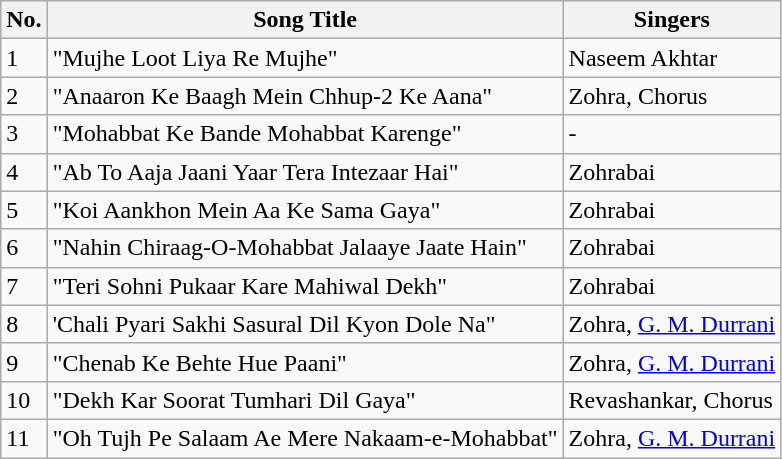<table class="wikitable">
<tr>
<th>No.</th>
<th>Song Title</th>
<th>Singers</th>
</tr>
<tr>
<td>1</td>
<td>"Mujhe Loot Liya Re Mujhe"</td>
<td>Naseem Akhtar</td>
</tr>
<tr>
<td>2</td>
<td>"Anaaron Ke Baagh Mein Chhup-2 Ke Aana"</td>
<td>Zohra, Chorus</td>
</tr>
<tr>
<td>3</td>
<td>"Mohabbat Ke Bande Mohabbat Karenge"</td>
<td ?>-</td>
</tr>
<tr>
<td>4</td>
<td>"Ab To Aaja Jaani Yaar Tera Intezaar Hai"</td>
<td>Zohrabai</td>
</tr>
<tr>
<td>5</td>
<td>"Koi Aankhon Mein Aa Ke Sama Gaya"</td>
<td>Zohrabai</td>
</tr>
<tr>
<td>6</td>
<td>"Nahin Chiraag-O-Mohabbat Jalaaye Jaate Hain"</td>
<td>Zohrabai</td>
</tr>
<tr>
<td>7</td>
<td>"Teri Sohni Pukaar Kare Mahiwal Dekh"</td>
<td>Zohrabai</td>
</tr>
<tr>
<td>8</td>
<td>'Chali Pyari Sakhi Sasural Dil Kyon Dole Na"</td>
<td>Zohra, <a href='#'>G. M. Durrani</a></td>
</tr>
<tr>
<td>9</td>
<td>"Chenab Ke Behte Hue Paani"</td>
<td>Zohra, <a href='#'>G. M. Durrani</a></td>
</tr>
<tr>
<td>10</td>
<td>"Dekh Kar Soorat Tumhari Dil Gaya"</td>
<td>Revashankar, Chorus</td>
</tr>
<tr>
<td>11</td>
<td>"Oh Tujh Pe Salaam Ae Mere Nakaam-e-Mohabbat"</td>
<td>Zohra, <a href='#'>G. M. Durrani</a></td>
</tr>
</table>
